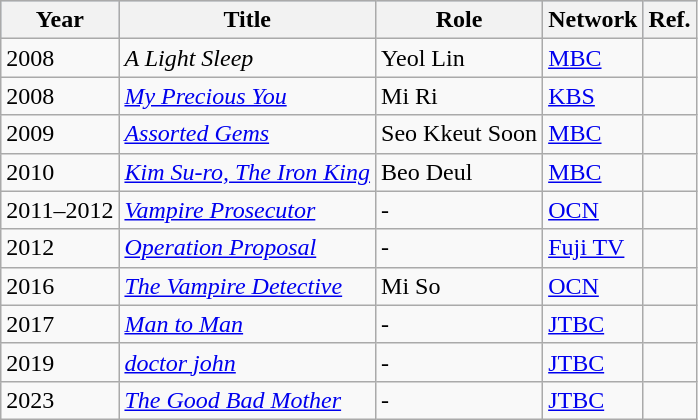<table class="wikitable">
<tr style="background:#b0c4de; text-align:center;">
<th>Year</th>
<th>Title</th>
<th>Role</th>
<th>Network</th>
<th>Ref.</th>
</tr>
<tr>
<td>2008</td>
<td><em>A Light Sleep</em></td>
<td>Yeol Lin</td>
<td><a href='#'>MBC</a></td>
<td></td>
</tr>
<tr>
<td>2008</td>
<td><em><a href='#'>My Precious You</a></em></td>
<td>Mi Ri</td>
<td><a href='#'>KBS</a></td>
<td></td>
</tr>
<tr>
<td>2009</td>
<td><em><a href='#'>Assorted Gems</a> </em></td>
<td>Seo Kkeut Soon</td>
<td><a href='#'>MBC</a></td>
<td></td>
</tr>
<tr>
<td>2010</td>
<td><em><a href='#'>Kim Su-ro, The Iron King</a></em></td>
<td>Beo Deul</td>
<td><a href='#'>MBC</a></td>
<td></td>
</tr>
<tr>
<td>2011–2012</td>
<td><em><a href='#'>Vampire Prosecutor</a></em></td>
<td>-</td>
<td><a href='#'>OCN</a></td>
<td></td>
</tr>
<tr>
<td>2012</td>
<td><em><a href='#'>Operation Proposal</a></em></td>
<td>-</td>
<td><a href='#'>Fuji TV</a></td>
<td></td>
</tr>
<tr>
<td>2016</td>
<td><em><a href='#'>The Vampire Detective</a></em></td>
<td>Mi So</td>
<td><a href='#'>OCN</a></td>
<td></td>
</tr>
<tr>
<td>2017</td>
<td><em><a href='#'>Man to Man</a></em></td>
<td>-</td>
<td><a href='#'>JTBC</a></td>
<td></td>
</tr>
<tr>
<td>2019</td>
<td><em><a href='#'>doctor john</a></em></td>
<td>-</td>
<td><a href='#'>JTBC</a></td>
<td></td>
</tr>
<tr>
<td>2023</td>
<td><em><a href='#'>The Good Bad Mother</a></em></td>
<td>-</td>
<td><a href='#'>JTBC</a></td>
<td></td>
</tr>
</table>
